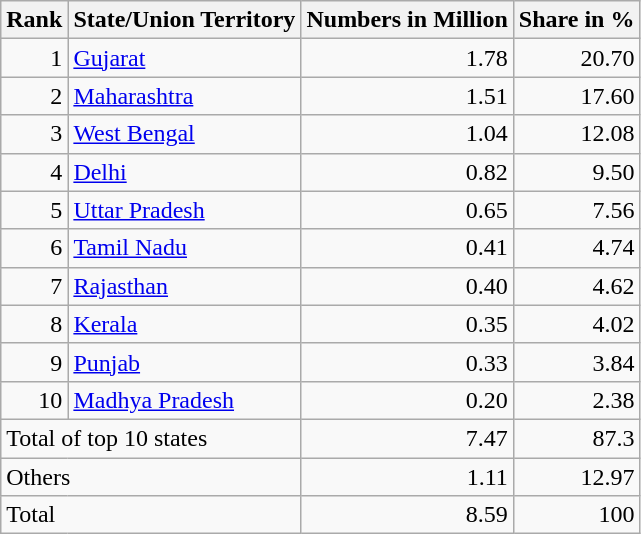<table class="wikitable" style="text-align:right">
<tr>
<th>Rank</th>
<th>State/Union Territory</th>
<th>Numbers in Million</th>
<th>Share in %</th>
</tr>
<tr>
<td>1</td>
<td style="text-align:left"><a href='#'>Gujarat</a></td>
<td>1.78</td>
<td>20.70</td>
</tr>
<tr>
<td>2</td>
<td style="text-align:left"><a href='#'>Maharashtra</a></td>
<td>1.51</td>
<td>17.60</td>
</tr>
<tr>
<td>3</td>
<td style="text-align:left"><a href='#'>West Bengal</a></td>
<td>1.04</td>
<td>12.08</td>
</tr>
<tr>
<td>4</td>
<td style="text-align:left"><a href='#'>Delhi</a></td>
<td>0.82</td>
<td>9.50</td>
</tr>
<tr>
<td>5</td>
<td style="text-align:left"><a href='#'>Uttar Pradesh</a></td>
<td>0.65</td>
<td>7.56</td>
</tr>
<tr>
<td>6</td>
<td style="text-align:left"><a href='#'>Tamil Nadu</a></td>
<td>0.41</td>
<td>4.74</td>
</tr>
<tr>
<td>7</td>
<td style="text-align:left"><a href='#'>Rajasthan</a></td>
<td>0.40</td>
<td>4.62</td>
</tr>
<tr>
<td>8</td>
<td style="text-align:left"><a href='#'>Kerala</a></td>
<td>0.35</td>
<td>4.02</td>
</tr>
<tr>
<td>9</td>
<td style="text-align:left"><a href='#'>Punjab</a></td>
<td>0.33</td>
<td>3.84</td>
</tr>
<tr>
<td>10</td>
<td style="text-align:left"><a href='#'>Madhya Pradesh</a></td>
<td>0.20</td>
<td>2.38</td>
</tr>
<tr>
<td colspan="2" style="text-align:left;">Total of top 10 states</td>
<td>7.47</td>
<td>87.3</td>
</tr>
<tr>
<td colspan="2" style="text-align:left;">Others</td>
<td>1.11</td>
<td>12.97</td>
</tr>
<tr>
<td colspan="2" style="text-align:left;">Total</td>
<td>8.59</td>
<td>100</td>
</tr>
</table>
